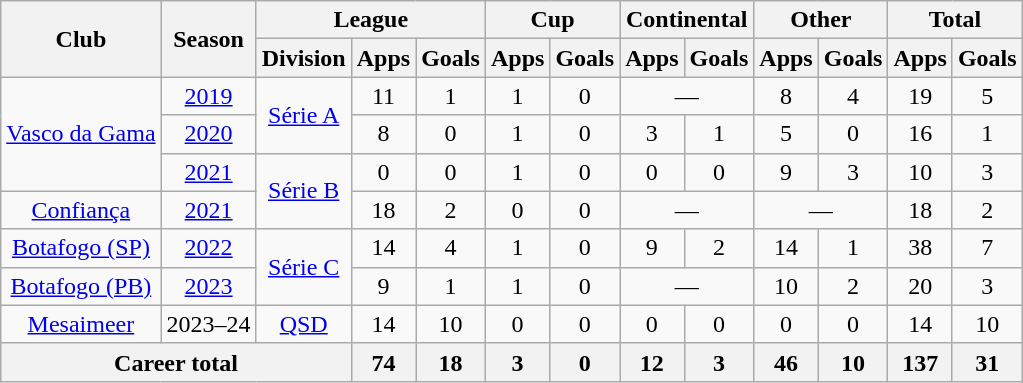<table class="wikitable" style="text-align: center;">
<tr>
<th rowspan="2">Club</th>
<th rowspan="2">Season</th>
<th colspan="3">League</th>
<th colspan="2">Cup</th>
<th colspan="2">Continental</th>
<th colspan="2">Other</th>
<th colspan="2">Total</th>
</tr>
<tr>
<th>Division</th>
<th>Apps</th>
<th>Goals</th>
<th>Apps</th>
<th>Goals</th>
<th>Apps</th>
<th>Goals</th>
<th>Apps</th>
<th>Goals</th>
<th>Apps</th>
<th>Goals</th>
</tr>
<tr>
<td rowspan="3" valign="center"><a href='#'>Vasco da Gama</a></td>
<td><a href='#'>2019</a></td>
<td rowspan="2" valign="center"><a href='#'>Série A</a></td>
<td>11</td>
<td>1</td>
<td>1</td>
<td>0</td>
<td colspan="2">—</td>
<td>8</td>
<td>4</td>
<td>19</td>
<td>5</td>
</tr>
<tr>
<td><a href='#'>2020</a></td>
<td>8</td>
<td>0</td>
<td>1</td>
<td>0</td>
<td>3</td>
<td>1</td>
<td>5</td>
<td>0</td>
<td>16</td>
<td>1</td>
</tr>
<tr>
<td><a href='#'>2021</a></td>
<td rowspan="2"><a href='#'>Série B</a></td>
<td>0</td>
<td>0</td>
<td>1</td>
<td>0</td>
<td>0</td>
<td>0</td>
<td>9</td>
<td>3</td>
<td>10</td>
<td>3</td>
</tr>
<tr>
<td><a href='#'>Confiança</a></td>
<td><a href='#'>2021</a></td>
<td>18</td>
<td>2</td>
<td>0</td>
<td>0</td>
<td colspan="2">—</td>
<td colspan="2">—</td>
<td>18</td>
<td>2</td>
</tr>
<tr>
<td><a href='#'>Botafogo (SP)</a></td>
<td><a href='#'>2022</a></td>
<td rowspan="2"><a href='#'>Série C</a></td>
<td>14</td>
<td>4</td>
<td>1</td>
<td>0</td>
<td>9</td>
<td>2</td>
<td>14</td>
<td>1</td>
<td>38</td>
<td>7</td>
</tr>
<tr>
<td><a href='#'>Botafogo (PB)</a></td>
<td><a href='#'>2023</a></td>
<td>9</td>
<td>1</td>
<td>1</td>
<td>0</td>
<td colspan="2">—</td>
<td>10</td>
<td>2</td>
<td>20</td>
<td>3</td>
</tr>
<tr>
<td><a href='#'>Mesaimeer</a></td>
<td>2023–24</td>
<td><a href='#'>QSD</a></td>
<td>14</td>
<td>10</td>
<td>0</td>
<td>0</td>
<td>0</td>
<td>0</td>
<td>0</td>
<td>0</td>
<td>14</td>
<td>10</td>
</tr>
<tr>
<th colspan="3"><strong>Career total</strong></th>
<th>74</th>
<th>18</th>
<th>3</th>
<th>0</th>
<th>12</th>
<th>3</th>
<th>46</th>
<th>10</th>
<th>137</th>
<th>31</th>
</tr>
</table>
